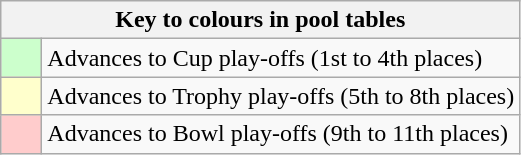<table class="wikitable">
<tr>
<th colspan=2>Key to colours in pool tables</th>
</tr>
<tr>
<td style="background:#ccffcc; width:20px;"></td>
<td style="text-align:left;">Advances to Cup play-offs (1st to 4th places)</td>
</tr>
<tr>
<td style="background:#ffffcc; width:20px;"></td>
<td style="text-align:left;">Advances to Trophy play-offs (5th to 8th places)</td>
</tr>
<tr>
<td style="background:#ffcccc; width:20px;"></td>
<td style="text-align:left;">Advances to Bowl play-offs (9th to 11th places)</td>
</tr>
</table>
